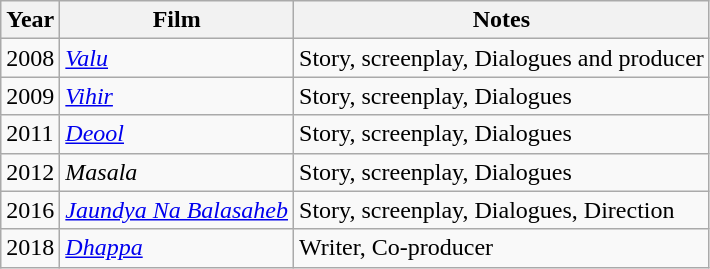<table class="wikitable sortable">
<tr>
<th>Year</th>
<th>Film</th>
<th>Notes</th>
</tr>
<tr>
<td>2008</td>
<td><em><a href='#'>Valu</a></em></td>
<td>Story, screenplay, Dialogues and producer</td>
</tr>
<tr>
<td>2009</td>
<td><em><a href='#'>Vihir</a></em></td>
<td>Story, screenplay, Dialogues</td>
</tr>
<tr>
<td>2011</td>
<td><em><a href='#'>Deool</a></em></td>
<td>Story, screenplay, Dialogues</td>
</tr>
<tr>
<td>2012</td>
<td><em>Masala</em></td>
<td>Story, screenplay, Dialogues</td>
</tr>
<tr>
<td>2016</td>
<td><em><a href='#'>Jaundya Na Balasaheb</a></em></td>
<td>Story, screenplay, Dialogues, Direction</td>
</tr>
<tr>
<td>2018</td>
<td><em><a href='#'>Dhappa</a></em></td>
<td>Writer, Co-producer</td>
</tr>
</table>
